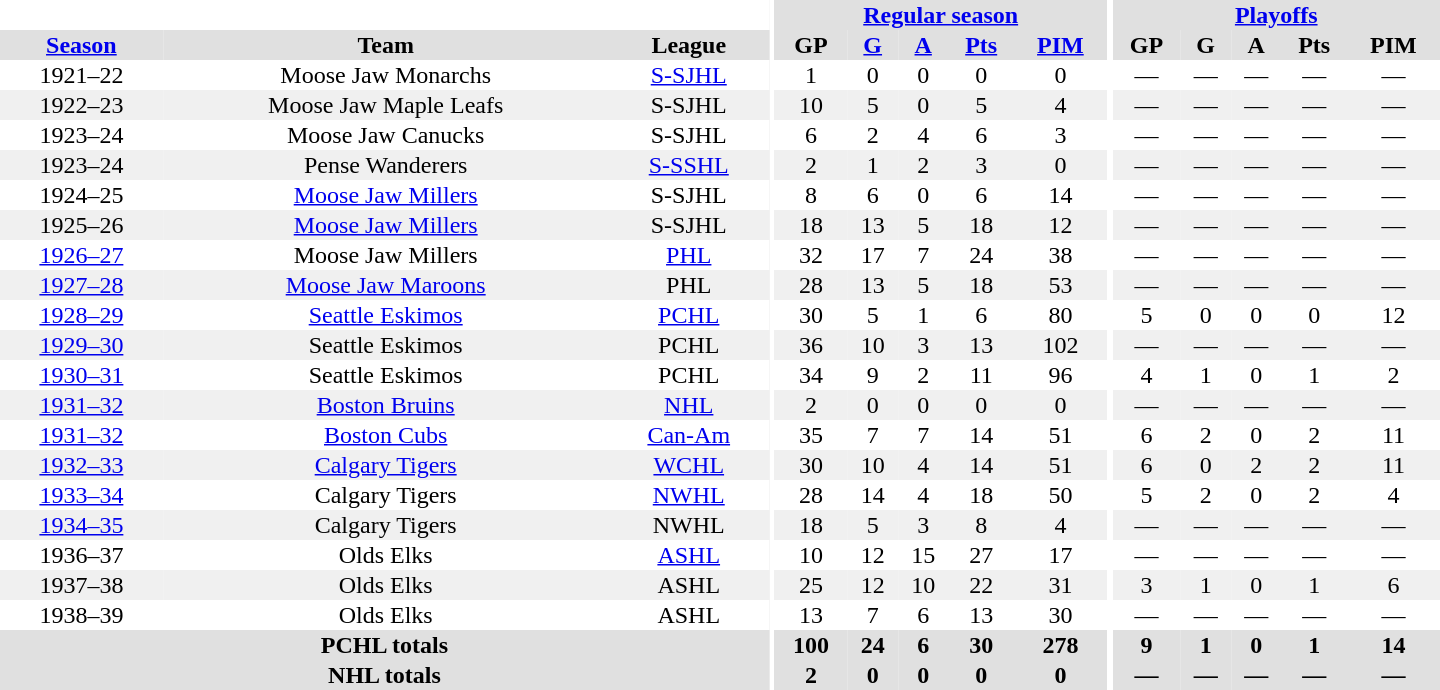<table border="0" cellpadding="1" cellspacing="0" style="text-align:center; width:60em">
<tr bgcolor="#e0e0e0">
<th colspan="3" bgcolor="#ffffff"></th>
<th rowspan="100" bgcolor="#ffffff"></th>
<th colspan="5"><a href='#'>Regular season</a></th>
<th rowspan="100" bgcolor="#ffffff"></th>
<th colspan="5"><a href='#'>Playoffs</a></th>
</tr>
<tr bgcolor="#e0e0e0">
<th><a href='#'>Season</a></th>
<th>Team</th>
<th>League</th>
<th>GP</th>
<th><a href='#'>G</a></th>
<th><a href='#'>A</a></th>
<th><a href='#'>Pts</a></th>
<th><a href='#'>PIM</a></th>
<th>GP</th>
<th>G</th>
<th>A</th>
<th>Pts</th>
<th>PIM</th>
</tr>
<tr>
<td>1921–22</td>
<td>Moose Jaw Monarchs</td>
<td><a href='#'>S-SJHL</a></td>
<td>1</td>
<td>0</td>
<td>0</td>
<td>0</td>
<td>0</td>
<td>—</td>
<td>—</td>
<td>—</td>
<td>—</td>
<td>—</td>
</tr>
<tr bgcolor="#f0f0f0">
<td>1922–23</td>
<td>Moose Jaw Maple Leafs</td>
<td>S-SJHL</td>
<td>10</td>
<td>5</td>
<td>0</td>
<td>5</td>
<td>4</td>
<td>—</td>
<td>—</td>
<td>—</td>
<td>—</td>
<td>—</td>
</tr>
<tr>
<td>1923–24</td>
<td>Moose Jaw Canucks</td>
<td>S-SJHL</td>
<td>6</td>
<td>2</td>
<td>4</td>
<td>6</td>
<td>3</td>
<td>—</td>
<td>—</td>
<td>—</td>
<td>—</td>
<td>—</td>
</tr>
<tr bgcolor="#f0f0f0">
<td>1923–24</td>
<td>Pense Wanderers</td>
<td><a href='#'>S-SSHL</a></td>
<td>2</td>
<td>1</td>
<td>2</td>
<td>3</td>
<td>0</td>
<td>—</td>
<td>—</td>
<td>—</td>
<td>—</td>
<td>—</td>
</tr>
<tr>
<td>1924–25</td>
<td><a href='#'>Moose Jaw Millers</a></td>
<td>S-SJHL</td>
<td>8</td>
<td>6</td>
<td>0</td>
<td>6</td>
<td>14</td>
<td>—</td>
<td>—</td>
<td>—</td>
<td>—</td>
<td>—</td>
</tr>
<tr bgcolor="#f0f0f0">
<td>1925–26</td>
<td><a href='#'>Moose Jaw Millers</a></td>
<td>S-SJHL</td>
<td>18</td>
<td>13</td>
<td>5</td>
<td>18</td>
<td>12</td>
<td>—</td>
<td>—</td>
<td>—</td>
<td>—</td>
<td>—</td>
</tr>
<tr>
<td><a href='#'>1926–27</a></td>
<td>Moose Jaw Millers</td>
<td><a href='#'>PHL</a></td>
<td>32</td>
<td>17</td>
<td>7</td>
<td>24</td>
<td>38</td>
<td>—</td>
<td>—</td>
<td>—</td>
<td>—</td>
<td>—</td>
</tr>
<tr bgcolor="#f0f0f0">
<td><a href='#'>1927–28</a></td>
<td><a href='#'>Moose Jaw Maroons</a></td>
<td>PHL</td>
<td>28</td>
<td>13</td>
<td>5</td>
<td>18</td>
<td>53</td>
<td>—</td>
<td>—</td>
<td>—</td>
<td>—</td>
<td>—</td>
</tr>
<tr>
<td><a href='#'>1928–29</a></td>
<td><a href='#'>Seattle Eskimos</a></td>
<td><a href='#'>PCHL</a></td>
<td>30</td>
<td>5</td>
<td>1</td>
<td>6</td>
<td>80</td>
<td>5</td>
<td>0</td>
<td>0</td>
<td>0</td>
<td>12</td>
</tr>
<tr bgcolor="#f0f0f0">
<td><a href='#'>1929–30</a></td>
<td>Seattle Eskimos</td>
<td>PCHL</td>
<td>36</td>
<td>10</td>
<td>3</td>
<td>13</td>
<td>102</td>
<td>—</td>
<td>—</td>
<td>—</td>
<td>—</td>
<td>—</td>
</tr>
<tr>
<td><a href='#'>1930–31</a></td>
<td>Seattle Eskimos</td>
<td>PCHL</td>
<td>34</td>
<td>9</td>
<td>2</td>
<td>11</td>
<td>96</td>
<td>4</td>
<td>1</td>
<td>0</td>
<td>1</td>
<td>2</td>
</tr>
<tr bgcolor="#f0f0f0">
<td><a href='#'>1931–32</a></td>
<td><a href='#'>Boston Bruins</a></td>
<td><a href='#'>NHL</a></td>
<td>2</td>
<td>0</td>
<td>0</td>
<td>0</td>
<td>0</td>
<td>—</td>
<td>—</td>
<td>—</td>
<td>—</td>
<td>—</td>
</tr>
<tr>
<td><a href='#'>1931–32</a></td>
<td><a href='#'>Boston Cubs</a></td>
<td><a href='#'>Can-Am</a></td>
<td>35</td>
<td>7</td>
<td>7</td>
<td>14</td>
<td>51</td>
<td>6</td>
<td>2</td>
<td>0</td>
<td>2</td>
<td>11</td>
</tr>
<tr bgcolor="#f0f0f0">
<td><a href='#'>1932–33</a></td>
<td><a href='#'>Calgary Tigers</a></td>
<td><a href='#'>WCHL</a></td>
<td>30</td>
<td>10</td>
<td>4</td>
<td>14</td>
<td>51</td>
<td>6</td>
<td>0</td>
<td>2</td>
<td>2</td>
<td>11</td>
</tr>
<tr>
<td><a href='#'>1933–34</a></td>
<td>Calgary Tigers</td>
<td><a href='#'>NWHL</a></td>
<td>28</td>
<td>14</td>
<td>4</td>
<td>18</td>
<td>50</td>
<td>5</td>
<td>2</td>
<td>0</td>
<td>2</td>
<td>4</td>
</tr>
<tr bgcolor="#f0f0f0">
<td><a href='#'>1934–35</a></td>
<td>Calgary Tigers</td>
<td>NWHL</td>
<td>18</td>
<td>5</td>
<td>3</td>
<td>8</td>
<td>4</td>
<td>—</td>
<td>—</td>
<td>—</td>
<td>—</td>
<td>—</td>
</tr>
<tr>
<td>1936–37</td>
<td>Olds Elks</td>
<td><a href='#'>ASHL</a></td>
<td>10</td>
<td>12</td>
<td>15</td>
<td>27</td>
<td>17</td>
<td>—</td>
<td>—</td>
<td>—</td>
<td>—</td>
<td>—</td>
</tr>
<tr bgcolor="#f0f0f0">
<td>1937–38</td>
<td>Olds Elks</td>
<td>ASHL</td>
<td>25</td>
<td>12</td>
<td>10</td>
<td>22</td>
<td>31</td>
<td>3</td>
<td>1</td>
<td>0</td>
<td>1</td>
<td>6</td>
</tr>
<tr>
<td>1938–39</td>
<td>Olds Elks</td>
<td>ASHL</td>
<td>13</td>
<td>7</td>
<td>6</td>
<td>13</td>
<td>30</td>
<td>—</td>
<td>—</td>
<td>—</td>
<td>—</td>
<td>—</td>
</tr>
<tr bgcolor="#e0e0e0">
<th colspan="3">PCHL totals</th>
<th>100</th>
<th>24</th>
<th>6</th>
<th>30</th>
<th>278</th>
<th>9</th>
<th>1</th>
<th>0</th>
<th>1</th>
<th>14</th>
</tr>
<tr bgcolor="#e0e0e0">
<th colspan="3">NHL totals</th>
<th>2</th>
<th>0</th>
<th>0</th>
<th>0</th>
<th>0</th>
<th>—</th>
<th>—</th>
<th>—</th>
<th>—</th>
<th>—</th>
</tr>
</table>
